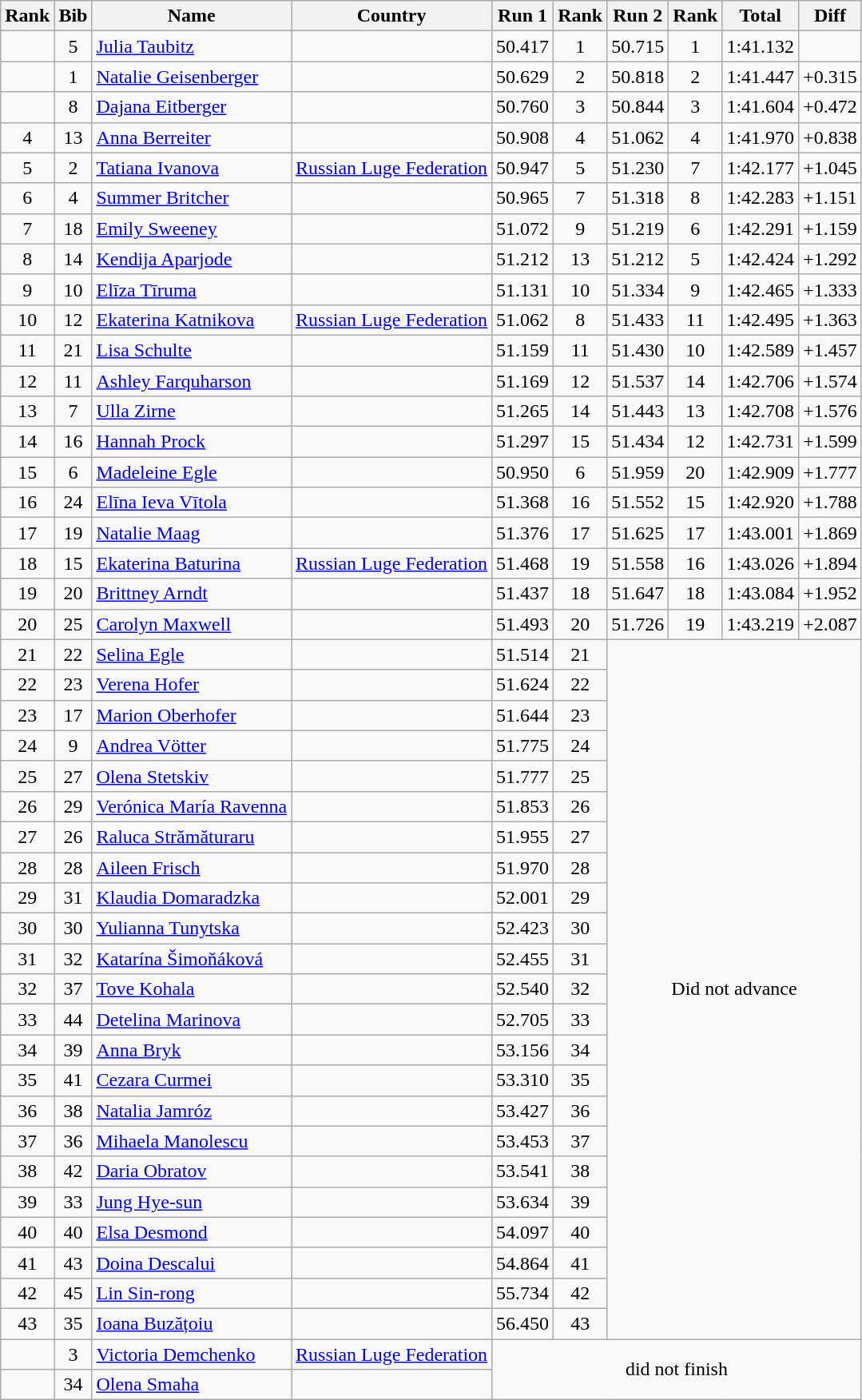<table class="wikitable sortable" style="text-align:center">
<tr>
<th>Rank</th>
<th>Bib</th>
<th>Name</th>
<th>Country</th>
<th>Run 1</th>
<th>Rank</th>
<th>Run 2</th>
<th>Rank</th>
<th>Total</th>
<th>Diff</th>
</tr>
<tr>
<td></td>
<td>5</td>
<td align=left><a href='#'>Julia Taubitz</a></td>
<td align=left></td>
<td>50.417</td>
<td>1</td>
<td>50.715</td>
<td>1</td>
<td>1:41.132</td>
<td></td>
</tr>
<tr>
<td></td>
<td>1</td>
<td align=left><a href='#'>Natalie Geisenberger</a></td>
<td align=left></td>
<td>50.629</td>
<td>2</td>
<td>50.818</td>
<td>2</td>
<td>1:41.447</td>
<td>+0.315</td>
</tr>
<tr>
<td></td>
<td>8</td>
<td align=left><a href='#'>Dajana Eitberger</a></td>
<td align=left></td>
<td>50.760</td>
<td>3</td>
<td>50.844</td>
<td>3</td>
<td>1:41.604</td>
<td>+0.472</td>
</tr>
<tr>
<td>4</td>
<td>13</td>
<td align=left><a href='#'>Anna Berreiter</a></td>
<td align=left></td>
<td>50.908</td>
<td>4</td>
<td>51.062</td>
<td>4</td>
<td>1:41.970</td>
<td>+0.838</td>
</tr>
<tr>
<td>5</td>
<td>2</td>
<td align=left><a href='#'>Tatiana Ivanova</a></td>
<td align=left><a href='#'>Russian Luge Federation</a></td>
<td>50.947</td>
<td>5</td>
<td>51.230</td>
<td>7</td>
<td>1:42.177</td>
<td>+1.045</td>
</tr>
<tr>
<td>6</td>
<td>4</td>
<td align=left><a href='#'>Summer Britcher</a></td>
<td align=left></td>
<td>50.965</td>
<td>7</td>
<td>51.318</td>
<td>8</td>
<td>1:42.283</td>
<td>+1.151</td>
</tr>
<tr>
<td>7</td>
<td>18</td>
<td align=left><a href='#'>Emily Sweeney</a></td>
<td align=left></td>
<td>51.072</td>
<td>9</td>
<td>51.219</td>
<td>6</td>
<td>1:42.291</td>
<td>+1.159</td>
</tr>
<tr>
<td>8</td>
<td>14</td>
<td align=left><a href='#'>Kendija Aparjode</a></td>
<td align=left></td>
<td>51.212</td>
<td>13</td>
<td>51.212</td>
<td>5</td>
<td>1:42.424</td>
<td>+1.292</td>
</tr>
<tr>
<td>9</td>
<td>10</td>
<td align=left><a href='#'>Elīza Tīruma</a></td>
<td align=left></td>
<td>51.131</td>
<td>10</td>
<td>51.334</td>
<td>9</td>
<td>1:42.465</td>
<td>+1.333</td>
</tr>
<tr>
<td>10</td>
<td>12</td>
<td align=left><a href='#'>Ekaterina Katnikova</a></td>
<td align=left><a href='#'>Russian Luge Federation</a></td>
<td>51.062</td>
<td>8</td>
<td>51.433</td>
<td>11</td>
<td>1:42.495</td>
<td>+1.363</td>
</tr>
<tr>
<td>11</td>
<td>21</td>
<td align=left><a href='#'>Lisa Schulte</a></td>
<td align=left></td>
<td>51.159</td>
<td>11</td>
<td>51.430</td>
<td>10</td>
<td>1:42.589</td>
<td>+1.457</td>
</tr>
<tr>
<td>12</td>
<td>11</td>
<td align=left><a href='#'>Ashley Farquharson</a></td>
<td align=left></td>
<td>51.169</td>
<td>12</td>
<td>51.537</td>
<td>14</td>
<td>1:42.706</td>
<td>+1.574</td>
</tr>
<tr>
<td>13</td>
<td>7</td>
<td align=left><a href='#'>Ulla Zirne</a></td>
<td align=left></td>
<td>51.265</td>
<td>14</td>
<td>51.443</td>
<td>13</td>
<td>1:42.708</td>
<td>+1.576</td>
</tr>
<tr>
<td>14</td>
<td>16</td>
<td align=left><a href='#'>Hannah Prock</a></td>
<td align=left></td>
<td>51.297</td>
<td>15</td>
<td>51.434</td>
<td>12</td>
<td>1:42.731</td>
<td>+1.599</td>
</tr>
<tr>
<td>15</td>
<td>6</td>
<td align=left><a href='#'>Madeleine Egle</a></td>
<td align=left></td>
<td>50.950</td>
<td>6</td>
<td>51.959</td>
<td>20</td>
<td>1:42.909</td>
<td>+1.777</td>
</tr>
<tr>
<td>16</td>
<td>24</td>
<td align=left><a href='#'>Elīna Ieva Vītola</a></td>
<td align=left></td>
<td>51.368</td>
<td>16</td>
<td>51.552</td>
<td>15</td>
<td>1:42.920</td>
<td>+1.788</td>
</tr>
<tr>
<td>17</td>
<td>19</td>
<td align=left><a href='#'>Natalie Maag</a></td>
<td align=left></td>
<td>51.376</td>
<td>17</td>
<td>51.625</td>
<td>17</td>
<td>1:43.001</td>
<td>+1.869</td>
</tr>
<tr>
<td>18</td>
<td>15</td>
<td align=left><a href='#'>Ekaterina Baturina</a></td>
<td align=left><a href='#'>Russian Luge Federation</a></td>
<td>51.468</td>
<td>19</td>
<td>51.558</td>
<td>16</td>
<td>1:43.026</td>
<td>+1.894</td>
</tr>
<tr>
<td>19</td>
<td>20</td>
<td align=left><a href='#'>Brittney Arndt</a></td>
<td align=left></td>
<td>51.437</td>
<td>18</td>
<td>51.647</td>
<td>18</td>
<td>1:43.084</td>
<td>+1.952</td>
</tr>
<tr>
<td>20</td>
<td>25</td>
<td align=left><a href='#'>Carolyn Maxwell</a></td>
<td align=left></td>
<td>51.493</td>
<td>20</td>
<td>51.726</td>
<td>19</td>
<td>1:43.219</td>
<td>+2.087</td>
</tr>
<tr>
<td>21</td>
<td>22</td>
<td align=left><a href='#'>Selina Egle</a></td>
<td align=left></td>
<td>51.514</td>
<td>21</td>
<td colspan=4 rowspan=23>Did not advance</td>
</tr>
<tr>
<td>22</td>
<td>23</td>
<td align=left><a href='#'>Verena Hofer</a></td>
<td align=left></td>
<td>51.624</td>
<td>22</td>
</tr>
<tr>
<td>23</td>
<td>17</td>
<td align=left><a href='#'>Marion Oberhofer</a></td>
<td align=left></td>
<td>51.644</td>
<td>23</td>
</tr>
<tr>
<td>24</td>
<td>9</td>
<td align=left><a href='#'>Andrea Vötter</a></td>
<td align=left></td>
<td>51.775</td>
<td>24</td>
</tr>
<tr>
<td>25</td>
<td>27</td>
<td align=left><a href='#'>Olena Stetskiv</a></td>
<td align=left></td>
<td>51.777</td>
<td>25</td>
</tr>
<tr>
<td>26</td>
<td>29</td>
<td align=left><a href='#'>Verónica María Ravenna</a></td>
<td align=left></td>
<td>51.853</td>
<td>26</td>
</tr>
<tr>
<td>27</td>
<td>26</td>
<td align=left><a href='#'>Raluca Strămăturaru</a></td>
<td align=left></td>
<td>51.955</td>
<td>27</td>
</tr>
<tr>
<td>28</td>
<td>28</td>
<td align=left><a href='#'>Aileen Frisch</a></td>
<td align=left></td>
<td>51.970</td>
<td>28</td>
</tr>
<tr>
<td>29</td>
<td>31</td>
<td align=left><a href='#'>Klaudia Domaradzka</a></td>
<td align=left></td>
<td>52.001</td>
<td>29</td>
</tr>
<tr>
<td>30</td>
<td>30</td>
<td align=left><a href='#'>Yulianna Tunytska</a></td>
<td align=left></td>
<td>52.423</td>
<td>30</td>
</tr>
<tr>
<td>31</td>
<td>32</td>
<td align=left><a href='#'>Katarína Šimoňáková</a></td>
<td align=left></td>
<td>52.455</td>
<td>31</td>
</tr>
<tr>
<td>32</td>
<td>37</td>
<td align=left><a href='#'>Tove Kohala</a></td>
<td align=left></td>
<td>52.540</td>
<td>32</td>
</tr>
<tr>
<td>33</td>
<td>44</td>
<td align=left><a href='#'>Detelina Marinova</a></td>
<td align=left></td>
<td>52.705</td>
<td>33</td>
</tr>
<tr>
<td>34</td>
<td>39</td>
<td align=left><a href='#'>Anna Bryk</a></td>
<td align=left></td>
<td>53.156</td>
<td>34</td>
</tr>
<tr>
<td>35</td>
<td>41</td>
<td align=left><a href='#'>Cezara Curmei</a></td>
<td align=left></td>
<td>53.310</td>
<td>35</td>
</tr>
<tr>
<td>36</td>
<td>38</td>
<td align=left><a href='#'>Natalia Jamróz</a></td>
<td align=left></td>
<td>53.427</td>
<td>36</td>
</tr>
<tr>
<td>37</td>
<td>36</td>
<td align=left><a href='#'>Mihaela Manolescu</a></td>
<td align=left></td>
<td>53.453</td>
<td>37</td>
</tr>
<tr>
<td>38</td>
<td>42</td>
<td align=left><a href='#'>Daria Obratov</a></td>
<td align=left></td>
<td>53.541</td>
<td>38</td>
</tr>
<tr>
<td>39</td>
<td>33</td>
<td align=left><a href='#'>Jung Hye-sun</a></td>
<td align=left></td>
<td>53.634</td>
<td>39</td>
</tr>
<tr>
<td>40</td>
<td>40</td>
<td align=left><a href='#'>Elsa Desmond</a></td>
<td align=left></td>
<td>54.097</td>
<td>40</td>
</tr>
<tr>
<td>41</td>
<td>43</td>
<td align=left><a href='#'>Doina Descalui</a></td>
<td align=left></td>
<td>54.864</td>
<td>41</td>
</tr>
<tr>
<td>42</td>
<td>45</td>
<td align=left><a href='#'>Lin Sin-rong</a></td>
<td align=left></td>
<td>55.734</td>
<td>42</td>
</tr>
<tr>
<td>43</td>
<td>35</td>
<td align=left><a href='#'>Ioana Buzățoiu</a></td>
<td align=left></td>
<td>56.450</td>
<td>43</td>
</tr>
<tr>
<td></td>
<td>3</td>
<td align=left><a href='#'>Victoria Demchenko</a></td>
<td align=left><a href='#'>Russian Luge Federation</a></td>
<td colspan=6 rowspan=2>did not finish</td>
</tr>
<tr>
<td></td>
<td>34</td>
<td align=left><a href='#'>Olena Smaha</a></td>
<td align=left></td>
</tr>
</table>
